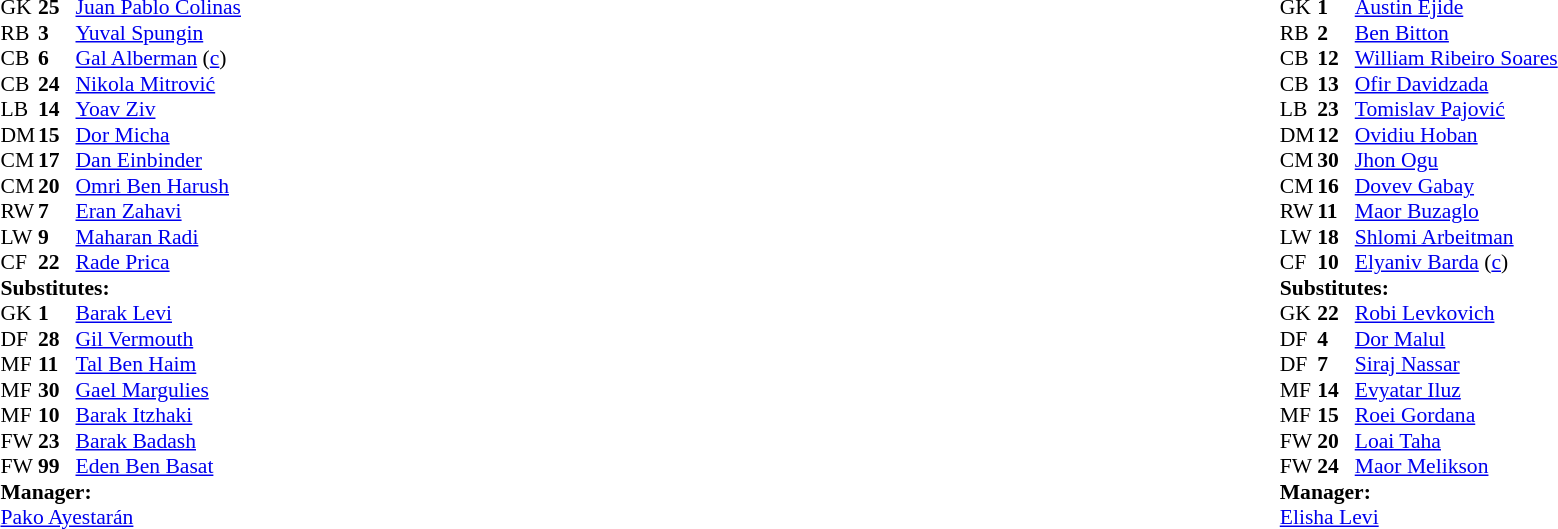<table width="100%">
<tr>
<td valign="top" width="50%"><br><table style="font-size: 90%" cellspacing="0" cellpadding="0">
<tr>
<td colspan="4"></td>
</tr>
<tr>
<th width=25></th>
<th width=25></th>
</tr>
<tr>
<td>GK</td>
<td><strong>25</strong></td>
<td> <a href='#'>Juan Pablo Colinas</a></td>
</tr>
<tr>
<td>RB</td>
<td><strong>3</strong></td>
<td> <a href='#'>Yuval Spungin</a></td>
</tr>
<tr>
<td>CB</td>
<td><strong>6</strong></td>
<td> <a href='#'>Gal Alberman</a> (<a href='#'>c</a>) </td>
</tr>
<tr>
<td>CB</td>
<td><strong>24</strong></td>
<td> <a href='#'>Nikola Mitrović</a></td>
</tr>
<tr>
<td>LB</td>
<td><strong>14</strong></td>
<td> <a href='#'>Yoav Ziv</a> </td>
</tr>
<tr>
<td>DM</td>
<td><strong>15</strong></td>
<td> <a href='#'>Dor Micha</a> </td>
</tr>
<tr>
<td>CM</td>
<td><strong>17</strong></td>
<td> <a href='#'>Dan Einbinder</a></td>
</tr>
<tr>
<td>CM</td>
<td><strong>20</strong></td>
<td> <a href='#'>Omri Ben Harush</a> </td>
</tr>
<tr>
<td>RW</td>
<td><strong>7</strong></td>
<td> <a href='#'>Eran Zahavi</a>  </td>
</tr>
<tr>
<td>LW</td>
<td><strong>9</strong></td>
<td> <a href='#'>Maharan Radi</a>  </td>
</tr>
<tr>
<td>CF</td>
<td><strong>22</strong></td>
<td> <a href='#'>Rade Prica</a>  </td>
</tr>
<tr>
<td colspan=3><strong>Substitutes:</strong></td>
</tr>
<tr>
<td>GK</td>
<td><strong>1</strong></td>
<td> <a href='#'>Barak Levi</a></td>
</tr>
<tr>
<td>DF</td>
<td><strong>28</strong></td>
<td> <a href='#'>Gil Vermouth</a></td>
</tr>
<tr>
<td>MF</td>
<td><strong>11</strong></td>
<td> <a href='#'>Tal Ben Haim</a>  </td>
</tr>
<tr>
<td>MF</td>
<td><strong>30</strong></td>
<td> <a href='#'>Gael Margulies</a></td>
</tr>
<tr>
<td>MF</td>
<td><strong>10</strong></td>
<td> <a href='#'>Barak Itzhaki</a>  </td>
</tr>
<tr>
<td>FW</td>
<td><strong>23</strong></td>
<td> <a href='#'>Barak Badash</a>  </td>
</tr>
<tr>
<td>FW</td>
<td><strong>99</strong></td>
<td> <a href='#'>Eden Ben Basat</a></td>
</tr>
<tr>
<td colspan=3><strong>Manager:</strong></td>
</tr>
<tr>
<td colspan=3> <a href='#'>Pako Ayestarán</a></td>
</tr>
</table>
</td>
<td valign="top"></td>
<td style="vertical-align:top; width:50%;"><br><table style="font-size: 90%" cellspacing="0" cellpadding="0" align=center>
<tr>
<td colspan="4"></td>
</tr>
<tr>
<th width=25></th>
<th width=25></th>
</tr>
<tr>
<td>GK</td>
<td><strong>1</strong></td>
<td> <a href='#'>Austin Ejide</a></td>
</tr>
<tr>
<td>RB</td>
<td><strong>2</strong></td>
<td> <a href='#'>Ben Bitton</a></td>
</tr>
<tr>
<td>CB</td>
<td><strong>12</strong></td>
<td> <a href='#'>William Ribeiro Soares</a></td>
</tr>
<tr>
<td>CB</td>
<td><strong>13</strong></td>
<td> <a href='#'>Ofir Davidzada</a></td>
<td></td>
</tr>
<tr>
<td>LB</td>
<td><strong>23</strong></td>
<td> <a href='#'>Tomislav Pajović</a> </td>
</tr>
<tr>
<td>DM</td>
<td><strong>12</strong></td>
<td> <a href='#'>Ovidiu Hoban</a>  </td>
</tr>
<tr>
<td>CM</td>
<td><strong>30</strong></td>
<td> <a href='#'>Jhon Ogu</a></td>
</tr>
<tr>
<td>CM</td>
<td><strong>16</strong></td>
<td> <a href='#'>Dovev Gabay</a></td>
</tr>
<tr>
<td>RW</td>
<td><strong>11</strong></td>
<td> <a href='#'>Maor Buzaglo</a>  </td>
</tr>
<tr>
<td>LW</td>
<td><strong>18</strong></td>
<td> <a href='#'>Shlomi Arbeitman</a> </td>
</tr>
<tr>
<td>CF</td>
<td><strong>10</strong></td>
<td> <a href='#'>Elyaniv Barda</a> (<a href='#'>c</a>) </td>
</tr>
<tr>
<td colspan=3><strong>Substitutes:</strong></td>
</tr>
<tr>
<td>GK</td>
<td><strong>22</strong></td>
<td> <a href='#'>Robi Levkovich</a></td>
</tr>
<tr>
<td>DF</td>
<td><strong>4</strong></td>
<td> <a href='#'>Dor Malul</a></td>
</tr>
<tr>
<td>DF</td>
<td><strong>7</strong></td>
<td> <a href='#'>Siraj Nassar</a> </td>
</tr>
<tr>
<td>MF</td>
<td><strong>14</strong></td>
<td> <a href='#'>Evyatar Iluz</a></td>
</tr>
<tr>
<td>MF</td>
<td><strong>15</strong></td>
<td> <a href='#'>Roei Gordana</a> </td>
</tr>
<tr>
<td>FW</td>
<td><strong>20</strong></td>
<td> <a href='#'>Loai Taha</a></td>
</tr>
<tr>
<td>FW</td>
<td><strong>24</strong></td>
<td> <a href='#'>Maor Melikson</a>  </td>
</tr>
<tr>
<td colspan=3><strong>Manager:</strong></td>
</tr>
<tr>
<td colspan=4> <a href='#'>Elisha Levi</a></td>
</tr>
</table>
</td>
</tr>
</table>
